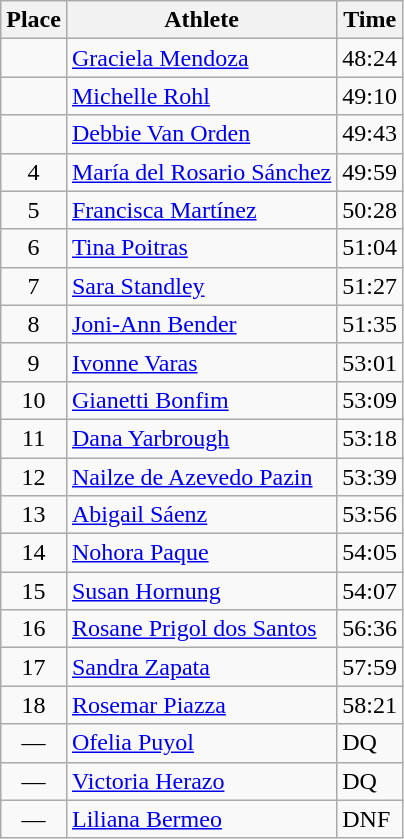<table class=wikitable>
<tr>
<th>Place</th>
<th>Athlete</th>
<th>Time</th>
</tr>
<tr>
<td align=center></td>
<td><a href='#'>Graciela Mendoza</a> </td>
<td>48:24</td>
</tr>
<tr>
<td align=center></td>
<td><a href='#'>Michelle Rohl</a> </td>
<td>49:10</td>
</tr>
<tr>
<td align=center></td>
<td><a href='#'>Debbie Van Orden</a> </td>
<td>49:43</td>
</tr>
<tr>
<td align=center>4</td>
<td><a href='#'>María del Rosario Sánchez</a> </td>
<td>49:59</td>
</tr>
<tr>
<td align=center>5</td>
<td><a href='#'>Francisca Martínez</a> </td>
<td>50:28</td>
</tr>
<tr>
<td align=center>6</td>
<td><a href='#'>Tina Poitras</a> </td>
<td>51:04</td>
</tr>
<tr>
<td align=center>7</td>
<td><a href='#'>Sara Standley</a> </td>
<td>51:27</td>
</tr>
<tr>
<td align=center>8</td>
<td><a href='#'>Joni-Ann Bender</a> </td>
<td>51:35</td>
</tr>
<tr>
<td align=center>9</td>
<td><a href='#'>Ivonne Varas</a> </td>
<td>53:01</td>
</tr>
<tr>
<td align=center>10</td>
<td><a href='#'>Gianetti Bonfim</a> </td>
<td>53:09</td>
</tr>
<tr>
<td align=center>11</td>
<td><a href='#'>Dana Yarbrough</a> </td>
<td>53:18</td>
</tr>
<tr>
<td align=center>12</td>
<td><a href='#'>Nailze de Azevedo Pazin</a> </td>
<td>53:39</td>
</tr>
<tr>
<td align=center>13</td>
<td><a href='#'>Abigail Sáenz</a> </td>
<td>53:56</td>
</tr>
<tr>
<td align=center>14</td>
<td><a href='#'>Nohora Paque</a> </td>
<td>54:05</td>
</tr>
<tr>
<td align=center>15</td>
<td><a href='#'>Susan Hornung</a> </td>
<td>54:07</td>
</tr>
<tr>
<td align=center>16</td>
<td><a href='#'>Rosane Prigol dos Santos</a> </td>
<td>56:36</td>
</tr>
<tr>
<td align=center>17</td>
<td><a href='#'>Sandra Zapata</a> </td>
<td>57:59</td>
</tr>
<tr>
<td align=center>18</td>
<td><a href='#'>Rosemar Piazza</a> </td>
<td>58:21</td>
</tr>
<tr>
<td align=center>—</td>
<td><a href='#'>Ofelia Puyol</a> </td>
<td>DQ</td>
</tr>
<tr>
<td align=center>—</td>
<td><a href='#'>Victoria Herazo</a> </td>
<td>DQ</td>
</tr>
<tr>
<td align=center>—</td>
<td><a href='#'>Liliana Bermeo</a> </td>
<td>DNF</td>
</tr>
</table>
